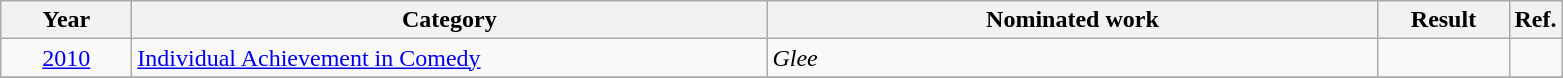<table class=wikitable>
<tr>
<th scope="col" style="width:5em;">Year</th>
<th scope="col" style="width:26em;">Category</th>
<th scope="col" style="width:25em;">Nominated work</th>
<th scope="col" style="width:5em;">Result</th>
<th>Ref.</th>
</tr>
<tr>
<td style="text-align:center;"><a href='#'>2010</a></td>
<td><a href='#'>Individual Achievement in Comedy</a></td>
<td><em>Glee</em></td>
<td></td>
<td style="text-align:center;"></td>
</tr>
<tr>
</tr>
</table>
